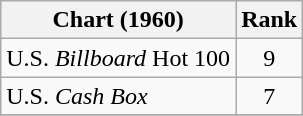<table class="wikitable">
<tr>
<th>Chart (1960)</th>
<th style="text-align:center;">Rank</th>
</tr>
<tr>
<td>U.S. <em>Billboard</em> Hot 100</td>
<td style="text-align:center;">9</td>
</tr>
<tr>
<td>U.S. <em>Cash Box</em> </td>
<td style="text-align:center;">7</td>
</tr>
<tr>
</tr>
</table>
